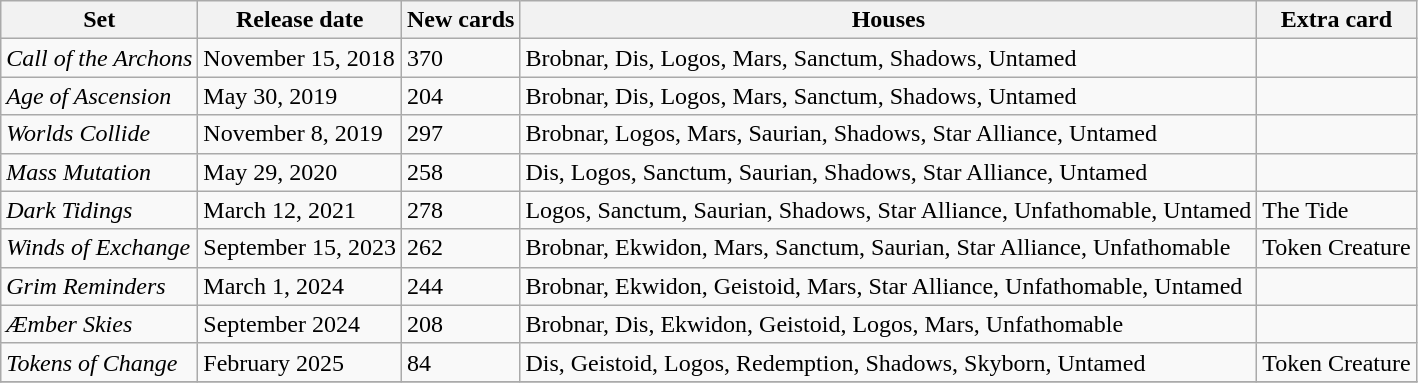<table class="wikitable">
<tr>
<th>Set</th>
<th>Release date</th>
<th>New cards</th>
<th>Houses</th>
<th>Extra card</th>
</tr>
<tr>
<td><em>Call of the Archons</em></td>
<td>November 15, 2018</td>
<td>370</td>
<td>Brobnar, Dis, Logos, Mars, Sanctum, Shadows, Untamed</td>
<td></td>
</tr>
<tr>
<td><em>Age of Ascension</em></td>
<td>May 30, 2019</td>
<td>204</td>
<td>Brobnar, Dis, Logos, Mars, Sanctum, Shadows, Untamed</td>
<td></td>
</tr>
<tr>
<td><em>Worlds Collide</em></td>
<td>November 8, 2019</td>
<td>297</td>
<td>Brobnar, Logos, Mars, Saurian, Shadows, Star Alliance, Untamed</td>
<td></td>
</tr>
<tr>
<td><em>Mass Mutation</em></td>
<td>May 29, 2020</td>
<td>258</td>
<td>Dis, Logos, Sanctum, Saurian, Shadows, Star Alliance, Untamed</td>
<td></td>
</tr>
<tr>
<td><em>Dark Tidings</em></td>
<td>March 12, 2021</td>
<td>278</td>
<td>Logos, Sanctum, Saurian, Shadows, Star Alliance, Unfathomable, Untamed</td>
<td>The Tide</td>
</tr>
<tr>
<td><em>Winds of Exchange</em></td>
<td>September 15, 2023</td>
<td>262</td>
<td>Brobnar, Ekwidon, Mars, Sanctum, Saurian, Star Alliance, Unfathomable</td>
<td>Token Creature</td>
</tr>
<tr>
<td><em>Grim Reminders</em></td>
<td>March 1, 2024</td>
<td>244</td>
<td>Brobnar, Ekwidon, Geistoid, Mars, Star Alliance, Unfathomable, Untamed</td>
<td></td>
</tr>
<tr>
<td><em>Æmber Skies</em></td>
<td>September 2024</td>
<td>208</td>
<td>Brobnar, Dis, Ekwidon, Geistoid, Logos, Mars, Unfathomable</td>
<td></td>
</tr>
<tr>
<td><em>Tokens of Change</em></td>
<td>February 2025</td>
<td>84</td>
<td>Dis, Geistoid, Logos, Redemption, Shadows, Skyborn, Untamed</td>
<td>Token Creature</td>
</tr>
<tr>
</tr>
</table>
